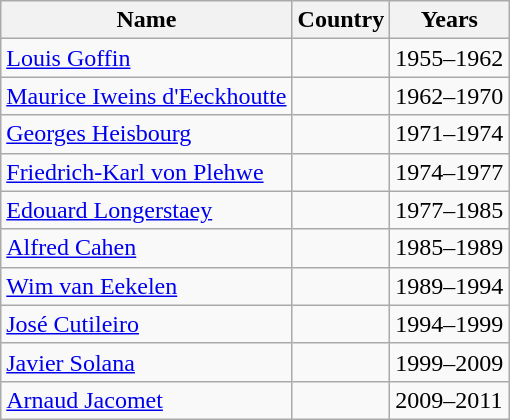<table class="wikitable">
<tr>
<th>Name</th>
<th>Country</th>
<th>Years</th>
</tr>
<tr>
<td><a href='#'>Louis Goffin</a></td>
<td></td>
<td>1955–1962</td>
</tr>
<tr>
<td><a href='#'>Maurice Iweins d'Eeckhoutte</a></td>
<td></td>
<td>1962–1970</td>
</tr>
<tr>
<td><a href='#'>Georges Heisbourg</a></td>
<td></td>
<td>1971–1974</td>
</tr>
<tr>
<td><a href='#'>Friedrich-Karl von Plehwe</a></td>
<td></td>
<td>1974–1977</td>
</tr>
<tr>
<td><a href='#'>Edouard Longerstaey</a></td>
<td></td>
<td>1977–1985</td>
</tr>
<tr>
<td><a href='#'>Alfred Cahen</a></td>
<td></td>
<td>1985–1989</td>
</tr>
<tr>
<td><a href='#'>Wim van Eekelen</a></td>
<td></td>
<td>1989–1994</td>
</tr>
<tr>
<td><a href='#'>José Cutileiro</a></td>
<td></td>
<td>1994–1999</td>
</tr>
<tr>
<td><a href='#'>Javier Solana</a></td>
<td></td>
<td>1999–2009</td>
</tr>
<tr>
<td><a href='#'>Arnaud Jacomet</a></td>
<td></td>
<td>2009–2011</td>
</tr>
</table>
